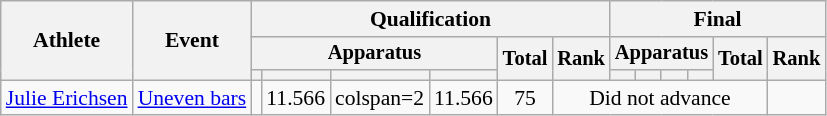<table class="wikitable" style="font-size:90%">
<tr>
<th rowspan=3>Athlete</th>
<th rowspan=3>Event</th>
<th colspan=6>Qualification</th>
<th colspan=6>Final</th>
</tr>
<tr style="font-size:95%">
<th colspan=4>Apparatus</th>
<th rowspan=2>Total</th>
<th rowspan=2>Rank</th>
<th colspan=4>Apparatus</th>
<th rowspan=2>Total</th>
<th rowspan=2>Rank</th>
</tr>
<tr style="font-size:95%">
<th></th>
<th></th>
<th></th>
<th></th>
<th></th>
<th></th>
<th></th>
<th></th>
</tr>
<tr align=center>
<td align=left><a href='#'>Julie Erichsen</a></td>
<td align=left><a href='#'>Uneven bars</a></td>
<td></td>
<td>11.566</td>
<td>colspan=2 </td>
<td>11.566</td>
<td>75</td>
<td colspan=6>Did not advance</td>
</tr>
</table>
